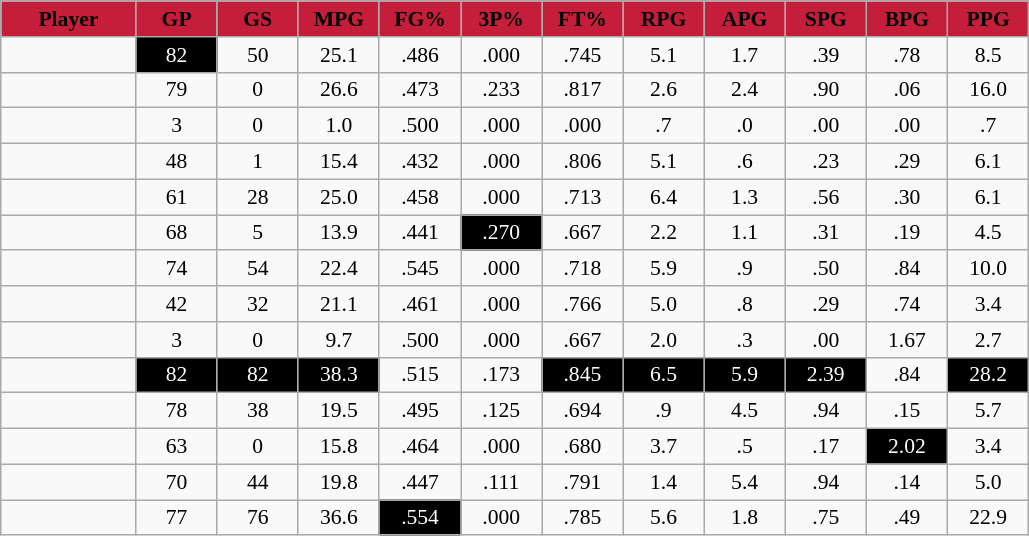<table class="wikitable sortable" style="font-size:90%; text-align:center;">
<tr>
<th style="background:#C41E3A;color:black;" width="10%">Player</th>
<th style="background:#C41E3A;color:black;" width="6%">GP</th>
<th style="background:#C41E3A;color:black;" width="6%">GS</th>
<th style="background:#C41E3A;color:black;" width="6%">MPG</th>
<th style="background:#C41E3A;color:black;" width="6%">FG%</th>
<th style="background:#C41E3A;color:black;" width="6%">3P%</th>
<th style="background:#C41E3A;color:black;" width="6%">FT%</th>
<th style="background:#C41E3A;color:black;" width="6%">RPG</th>
<th style="background:#C41E3A;color:black;" width="6%">APG</th>
<th style="background:#C41E3A;color:black;" width="6%">SPG</th>
<th style="background:#C41E3A;color:black;" width="6%">BPG</th>
<th style="background:#C41E3A;color:black;" width="6%">PPG</th>
</tr>
<tr>
<td></td>
<td style="background:black;color:white;">82</td>
<td>50</td>
<td>25.1</td>
<td>.486</td>
<td>.000</td>
<td>.745</td>
<td>5.1</td>
<td>1.7</td>
<td>.39</td>
<td>.78</td>
<td>8.5</td>
</tr>
<tr>
<td></td>
<td>79</td>
<td>0</td>
<td>26.6</td>
<td>.473</td>
<td>.233</td>
<td>.817</td>
<td>2.6</td>
<td>2.4</td>
<td>.90</td>
<td>.06</td>
<td>16.0</td>
</tr>
<tr>
<td></td>
<td>3</td>
<td>0</td>
<td>1.0</td>
<td>.500</td>
<td>.000</td>
<td>.000</td>
<td>.7</td>
<td>.0</td>
<td>.00</td>
<td>.00</td>
<td>.7</td>
</tr>
<tr>
<td></td>
<td>48</td>
<td>1</td>
<td>15.4</td>
<td>.432</td>
<td>.000</td>
<td>.806</td>
<td>5.1</td>
<td>.6</td>
<td>.23</td>
<td>.29</td>
<td>6.1</td>
</tr>
<tr>
<td></td>
<td>61</td>
<td>28</td>
<td>25.0</td>
<td>.458</td>
<td>.000</td>
<td>.713</td>
<td>6.4</td>
<td>1.3</td>
<td>.56</td>
<td>.30</td>
<td>6.1</td>
</tr>
<tr>
<td></td>
<td>68</td>
<td>5</td>
<td>13.9</td>
<td>.441</td>
<td style="background:black;color:white;">.270</td>
<td>.667</td>
<td>2.2</td>
<td>1.1</td>
<td>.31</td>
<td>.19</td>
<td>4.5</td>
</tr>
<tr>
<td></td>
<td>74</td>
<td>54</td>
<td>22.4</td>
<td>.545</td>
<td>.000</td>
<td>.718</td>
<td>5.9</td>
<td>.9</td>
<td>.50</td>
<td>.84</td>
<td>10.0</td>
</tr>
<tr>
<td></td>
<td>42</td>
<td>32</td>
<td>21.1</td>
<td>.461</td>
<td>.000</td>
<td>.766</td>
<td>5.0</td>
<td>.8</td>
<td>.29</td>
<td>.74</td>
<td>3.4</td>
</tr>
<tr>
<td></td>
<td>3</td>
<td>0</td>
<td>9.7</td>
<td>.500</td>
<td>.000</td>
<td>.667</td>
<td>2.0</td>
<td>.3</td>
<td>.00</td>
<td>1.67</td>
<td>2.7</td>
</tr>
<tr>
<td></td>
<td style="background:black;color:white;">82</td>
<td style="background:black;color:white;">82</td>
<td style="background:black;color:white;">38.3</td>
<td>.515</td>
<td>.173</td>
<td style="background:black;color:white;">.845</td>
<td style="background:black;color:white;">6.5</td>
<td style="background:black;color:white;">5.9</td>
<td style="background:black;color:white;">2.39</td>
<td>.84</td>
<td style="background:black;color:white;">28.2</td>
</tr>
<tr>
<td></td>
<td>78</td>
<td>38</td>
<td>19.5</td>
<td>.495</td>
<td>.125</td>
<td>.694</td>
<td>.9</td>
<td>4.5</td>
<td>.94</td>
<td>.15</td>
<td>5.7</td>
</tr>
<tr>
<td></td>
<td>63</td>
<td>0</td>
<td>15.8</td>
<td>.464</td>
<td>.000</td>
<td>.680</td>
<td>3.7</td>
<td>.5</td>
<td>.17</td>
<td style="background:black;color:white;">2.02</td>
<td>3.4</td>
</tr>
<tr>
<td></td>
<td>70</td>
<td>44</td>
<td>19.8</td>
<td>.447</td>
<td>.111</td>
<td>.791</td>
<td>1.4</td>
<td>5.4</td>
<td>.94</td>
<td>.14</td>
<td>5.0</td>
</tr>
<tr>
<td></td>
<td>77</td>
<td>76</td>
<td>36.6</td>
<td style="background:black;color:white;">.554</td>
<td>.000</td>
<td>.785</td>
<td>5.6</td>
<td>1.8</td>
<td>.75</td>
<td>.49</td>
<td>22.9</td>
</tr>
</table>
